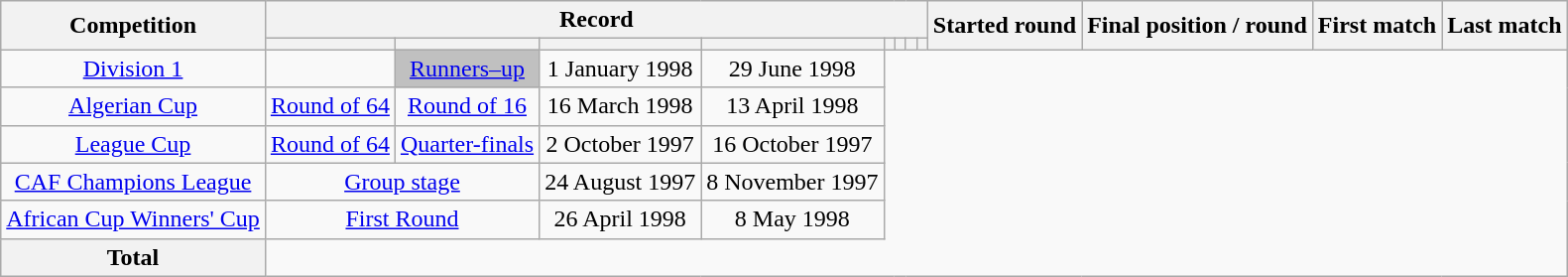<table class="wikitable" style="text-align: center">
<tr>
<th rowspan=2>Competition</th>
<th colspan=8>Record</th>
<th rowspan=2>Started round</th>
<th rowspan=2>Final position / round</th>
<th rowspan=2>First match</th>
<th rowspan=2>Last match</th>
</tr>
<tr>
<th></th>
<th></th>
<th></th>
<th></th>
<th></th>
<th></th>
<th></th>
<th></th>
</tr>
<tr>
<td><a href='#'>Division 1</a><br></td>
<td></td>
<td style="background:silver;"><a href='#'>Runners–up</a></td>
<td>1 January 1998</td>
<td>29 June 1998</td>
</tr>
<tr>
<td><a href='#'>Algerian Cup</a><br></td>
<td><a href='#'>Round of 64</a></td>
<td><a href='#'>Round of 16</a></td>
<td>16 March 1998</td>
<td>13 April 1998</td>
</tr>
<tr>
<td><a href='#'>League Cup</a><br></td>
<td><a href='#'>Round of 64</a></td>
<td><a href='#'>Quarter-finals</a></td>
<td>2 October 1997</td>
<td>16 October 1997</td>
</tr>
<tr>
<td><a href='#'>CAF Champions League</a><br></td>
<td colspan=2><a href='#'>Group stage</a></td>
<td>24 August 1997</td>
<td>8 November 1997</td>
</tr>
<tr>
<td><a href='#'>African Cup Winners' Cup</a><br></td>
<td colspan=2><a href='#'>First Round</a></td>
<td>26 April 1998</td>
<td>8 May 1998</td>
</tr>
<tr>
<th>Total<br></th>
</tr>
</table>
